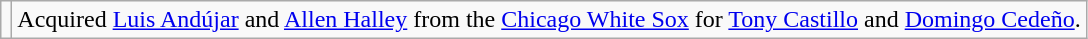<table class="wikitable">
<tr>
<td></td>
<td>Acquired <a href='#'>Luis Andújar</a> and <a href='#'>Allen Halley</a> from the <a href='#'>Chicago White Sox</a> for <a href='#'>Tony Castillo</a> and <a href='#'>Domingo Cedeño</a>.</td>
</tr>
</table>
